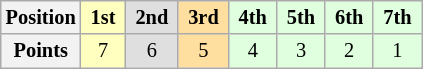<table class="wikitable" style="font-size:85%; text-align:center">
<tr>
<th>Position</th>
<td style="background:#ffffbf;"> <strong>1st</strong> </td>
<td style="background:#dfdfdf;"> <strong>2nd</strong> </td>
<td style="background:#ffdf9f;"> <strong>3rd</strong> </td>
<td style="background:#dfffdf;"> <strong>4th</strong> </td>
<td style="background:#dfffdf;"> <strong>5th</strong> </td>
<td style="background:#dfffdf;"> <strong>6th</strong> </td>
<td style="background:#dfffdf;"> <strong>7th</strong> </td>
</tr>
<tr>
<th>Points</th>
<td style="background:#ffffbf;">7</td>
<td style="background:#dfdfdf;">6</td>
<td style="background:#ffdf9f;">5</td>
<td style="background:#dfffdf;">4</td>
<td style="background:#dfffdf;">3</td>
<td style="background:#dfffdf;">2</td>
<td style="background:#dfffdf;">1</td>
</tr>
</table>
